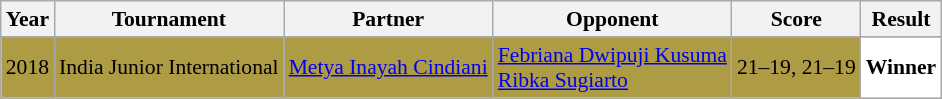<table class="sortable wikitable" style="font-size: 90%;">
<tr>
<th>Year</th>
<th>Tournament</th>
<th>Partner</th>
<th>Opponent</th>
<th>Score</th>
<th>Result</th>
</tr>
<tr>
</tr>
<tr style="background:#AE9C45">
<td align="center">2018</td>
<td align="left">India Junior International</td>
<td align="left"> <a href='#'>Metya Inayah Cindiani</a></td>
<td align="left"> <a href='#'>Febriana Dwipuji Kusuma</a><br> <a href='#'>Ribka Sugiarto</a></td>
<td align="left">21–19, 21–19</td>
<td style="text-align:left; background:white"> <strong>Winner</strong></td>
</tr>
</table>
